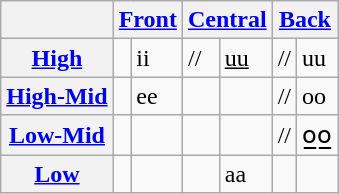<table class="wikitable">
<tr>
<th></th>
<th colspan="2"><a href='#'>Front</a></th>
<th colspan="2"><a href='#'>Central</a></th>
<th colspan="2"><a href='#'>Back</a></th>
</tr>
<tr>
<th><a href='#'>High</a></th>
<td></td>
<td>ii</td>
<td>//</td>
<td><u>uu</u></td>
<td>//</td>
<td>uu</td>
</tr>
<tr>
<th><a href='#'>High-Mid</a></th>
<td></td>
<td>ee</td>
<td></td>
<td></td>
<td>//</td>
<td>oo</td>
</tr>
<tr>
<th><a href='#'>Low-Mid</a></th>
<td></td>
<td></td>
<td></td>
<td></td>
<td>//</td>
<td>o̲o̲</td>
</tr>
<tr>
<th><a href='#'>Low</a></th>
<td></td>
<td></td>
<td></td>
<td>aa</td>
<td></td>
<td></td>
</tr>
</table>
